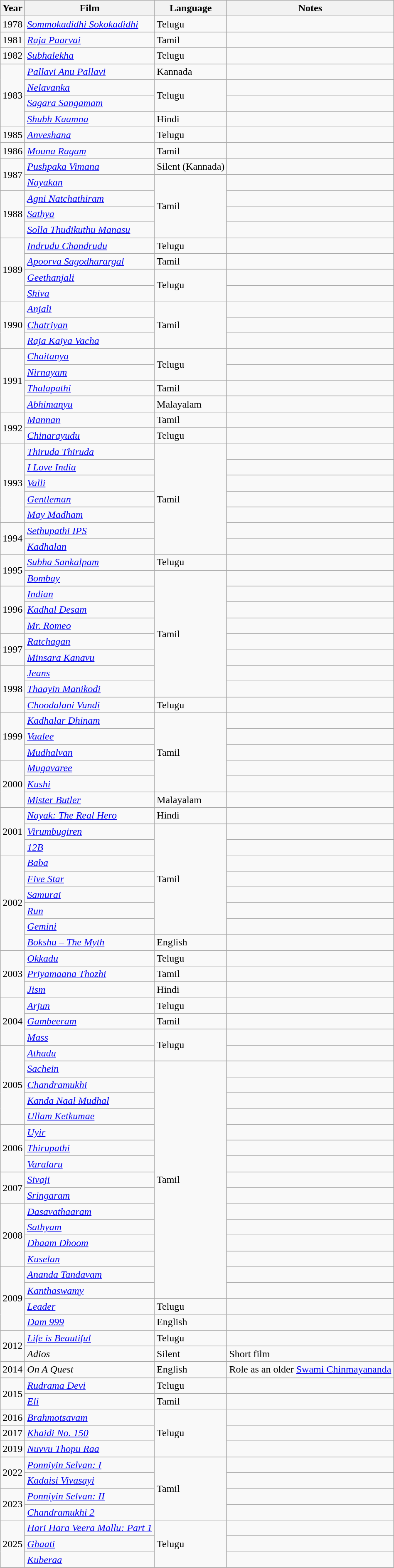<table class="wikitable sortable">
<tr>
<th>Year</th>
<th>Film</th>
<th>Language</th>
<th>Notes</th>
</tr>
<tr>
<td>1978</td>
<td><em><a href='#'>Sommokadidhi Sokokadidhi</a></em></td>
<td>Telugu</td>
<td></td>
</tr>
<tr>
<td>1981</td>
<td><em><a href='#'>Raja Paarvai</a></em></td>
<td>Tamil</td>
<td></td>
</tr>
<tr>
<td>1982</td>
<td><em><a href='#'>Subhalekha</a></em></td>
<td>Telugu</td>
<td></td>
</tr>
<tr>
<td rowspan="4">1983</td>
<td><em><a href='#'>Pallavi Anu Pallavi</a></em></td>
<td>Kannada</td>
<td></td>
</tr>
<tr>
<td><em><a href='#'>Nelavanka</a></em></td>
<td rowspan="2">Telugu</td>
<td></td>
</tr>
<tr>
<td><em><a href='#'>Sagara Sangamam</a></em></td>
<td></td>
</tr>
<tr>
<td><em><a href='#'>Shubh Kaamna</a></em></td>
<td>Hindi</td>
<td></td>
</tr>
<tr>
<td>1985</td>
<td><em><a href='#'>Anveshana</a></em></td>
<td>Telugu</td>
<td></td>
</tr>
<tr>
<td>1986</td>
<td><em><a href='#'>Mouna Ragam</a></em></td>
<td>Tamil</td>
<td></td>
</tr>
<tr>
<td rowspan="2">1987</td>
<td><em><a href='#'>Pushpaka Vimana</a></em></td>
<td>Silent (Kannada)</td>
<td></td>
</tr>
<tr>
<td><em><a href='#'>Nayakan</a></em></td>
<td rowspan="4">Tamil</td>
<td></td>
</tr>
<tr>
<td rowspan="3">1988</td>
<td><em><a href='#'>Agni Natchathiram</a></em></td>
<td></td>
</tr>
<tr>
<td><em><a href='#'>Sathya</a></em></td>
<td></td>
</tr>
<tr>
<td><em><a href='#'>Solla Thudikuthu Manasu</a></em></td>
<td></td>
</tr>
<tr>
<td rowspan="4">1989</td>
<td><em><a href='#'>Indrudu Chandrudu</a></em></td>
<td>Telugu</td>
<td></td>
</tr>
<tr>
<td><em><a href='#'>Apoorva Sagodharargal</a></em></td>
<td>Tamil</td>
<td></td>
</tr>
<tr>
<td><em><a href='#'>Geethanjali</a></em></td>
<td rowspan="2">Telugu</td>
<td></td>
</tr>
<tr>
<td><em><a href='#'>Shiva</a></em></td>
<td></td>
</tr>
<tr>
<td rowspan="3">1990</td>
<td><em><a href='#'>Anjali</a></em></td>
<td rowspan="3">Tamil</td>
<td></td>
</tr>
<tr>
<td><em><a href='#'>Chatriyan</a></em></td>
<td></td>
</tr>
<tr>
<td><em><a href='#'>Raja Kaiya Vacha</a></em></td>
<td></td>
</tr>
<tr>
<td rowspan="4">1991</td>
<td><em><a href='#'>Chaitanya</a></em></td>
<td rowspan="2">Telugu</td>
<td></td>
</tr>
<tr>
<td><em><a href='#'>Nirnayam</a></em></td>
<td></td>
</tr>
<tr>
<td><em><a href='#'>Thalapathi</a></em></td>
<td>Tamil</td>
<td></td>
</tr>
<tr>
<td><em><a href='#'>Abhimanyu</a></em></td>
<td>Malayalam</td>
<td></td>
</tr>
<tr>
<td rowspan="2">1992</td>
<td><em><a href='#'>Mannan</a></em></td>
<td>Tamil</td>
<td></td>
</tr>
<tr>
<td><em><a href='#'>Chinarayudu</a></em></td>
<td>Telugu</td>
<td></td>
</tr>
<tr>
<td rowspan="5">1993</td>
<td><em><a href='#'>Thiruda Thiruda</a></em></td>
<td rowspan="7">Tamil</td>
<td></td>
</tr>
<tr>
<td><em><a href='#'>I Love India</a></em></td>
<td></td>
</tr>
<tr>
<td><em><a href='#'>Valli</a></em></td>
<td></td>
</tr>
<tr>
<td><em><a href='#'>Gentleman</a></em></td>
<td></td>
</tr>
<tr>
<td><em><a href='#'>May Madham</a></em></td>
<td></td>
</tr>
<tr>
<td rowspan="2">1994</td>
<td><em><a href='#'>Sethupathi IPS</a></em></td>
<td></td>
</tr>
<tr>
<td><em><a href='#'>Kadhalan</a></em></td>
<td></td>
</tr>
<tr>
<td rowspan="2">1995</td>
<td><em><a href='#'>Subha Sankalpam</a></em></td>
<td>Telugu</td>
<td></td>
</tr>
<tr>
<td><em><a href='#'>Bombay</a></em></td>
<td rowspan="8">Tamil</td>
<td></td>
</tr>
<tr>
<td rowspan="3">1996</td>
<td><em><a href='#'>Indian</a></em></td>
<td></td>
</tr>
<tr>
<td><em><a href='#'>Kadhal Desam</a></em></td>
<td></td>
</tr>
<tr>
<td><em><a href='#'>Mr. Romeo</a></em></td>
<td></td>
</tr>
<tr>
<td rowspan="2">1997</td>
<td><em><a href='#'>Ratchagan</a></em></td>
<td></td>
</tr>
<tr>
<td><em><a href='#'>Minsara Kanavu</a></em></td>
<td></td>
</tr>
<tr>
<td rowspan="3">1998</td>
<td><em><a href='#'>Jeans</a></em></td>
<td></td>
</tr>
<tr>
<td><em><a href='#'>Thaayin Manikodi</a></em></td>
<td></td>
</tr>
<tr>
<td><em><a href='#'>Choodalani Vundi</a></em></td>
<td>Telugu</td>
<td></td>
</tr>
<tr>
<td rowspan="3">1999</td>
<td><em><a href='#'>Kadhalar Dhinam</a></em></td>
<td rowspan="5">Tamil</td>
<td></td>
</tr>
<tr>
<td><em><a href='#'>Vaalee</a></em></td>
<td></td>
</tr>
<tr>
<td><em><a href='#'>Mudhalvan</a></em></td>
<td></td>
</tr>
<tr>
<td rowspan="3">2000</td>
<td><em><a href='#'>Mugavaree</a></em></td>
<td></td>
</tr>
<tr>
<td><em><a href='#'>Kushi</a></em></td>
<td></td>
</tr>
<tr>
<td><em><a href='#'>Mister Butler</a></em></td>
<td>Malayalam</td>
<td></td>
</tr>
<tr>
<td rowspan="3">2001</td>
<td><em><a href='#'>Nayak: The Real Hero</a></em></td>
<td>Hindi</td>
<td></td>
</tr>
<tr>
<td><em><a href='#'>Virumbugiren</a></em></td>
<td rowspan="7">Tamil</td>
<td></td>
</tr>
<tr>
<td><em><a href='#'>12B</a></em></td>
<td></td>
</tr>
<tr>
<td rowspan="6">2002</td>
<td><em><a href='#'>Baba</a></em></td>
<td></td>
</tr>
<tr>
<td><em><a href='#'>Five Star</a></em></td>
<td></td>
</tr>
<tr>
<td><em><a href='#'>Samurai</a></em></td>
<td></td>
</tr>
<tr>
<td><em><a href='#'>Run</a></em></td>
<td></td>
</tr>
<tr>
<td><em><a href='#'>Gemini</a></em></td>
<td></td>
</tr>
<tr>
<td><em><a href='#'>Bokshu – The Myth</a></em></td>
<td>English</td>
<td></td>
</tr>
<tr>
<td rowspan="3">2003</td>
<td><em><a href='#'>Okkadu</a></em></td>
<td>Telugu</td>
<td></td>
</tr>
<tr>
<td><em><a href='#'>Priyamaana Thozhi</a></em></td>
<td>Tamil</td>
<td></td>
</tr>
<tr>
<td><em><a href='#'>Jism</a></em></td>
<td>Hindi</td>
<td></td>
</tr>
<tr>
<td rowspan="3">2004</td>
<td><em><a href='#'>Arjun</a></em></td>
<td>Telugu</td>
<td></td>
</tr>
<tr>
<td><em><a href='#'>Gambeeram</a></em></td>
<td>Tamil</td>
<td></td>
</tr>
<tr>
<td><em><a href='#'>Mass</a></em></td>
<td rowspan="2">Telugu</td>
<td></td>
</tr>
<tr>
<td rowspan="5">2005</td>
<td><em><a href='#'>Athadu</a></em></td>
<td></td>
</tr>
<tr>
<td><em><a href='#'>Sachein</a></em></td>
<td rowspan="15">Tamil</td>
<td></td>
</tr>
<tr>
<td><em><a href='#'>Chandramukhi</a></em></td>
<td></td>
</tr>
<tr>
<td><em><a href='#'>Kanda Naal Mudhal</a></em></td>
<td></td>
</tr>
<tr>
<td><em><a href='#'>Ullam Ketkumae</a></em></td>
<td></td>
</tr>
<tr>
<td rowspan="3">2006</td>
<td><em><a href='#'>Uyir</a></em></td>
<td></td>
</tr>
<tr>
<td><em><a href='#'>Thirupathi</a></em></td>
<td></td>
</tr>
<tr>
<td><em><a href='#'>Varalaru</a></em></td>
<td></td>
</tr>
<tr>
<td rowspan="2">2007</td>
<td><em><a href='#'>Sivaji</a></em></td>
<td></td>
</tr>
<tr>
<td><em><a href='#'>Sringaram</a></em></td>
<td></td>
</tr>
<tr>
<td rowspan="4">2008</td>
<td><em><a href='#'>Dasavathaaram</a></em></td>
<td></td>
</tr>
<tr>
<td><em><a href='#'>Sathyam</a></em></td>
<td></td>
</tr>
<tr>
<td><em><a href='#'>Dhaam Dhoom</a></em></td>
<td></td>
</tr>
<tr>
<td><em><a href='#'>Kuselan</a></em></td>
<td></td>
</tr>
<tr>
<td rowspan="4">2009</td>
<td><em><a href='#'>Ananda Tandavam</a></em></td>
<td></td>
</tr>
<tr>
<td><em><a href='#'>Kanthaswamy</a></em></td>
<td></td>
</tr>
<tr>
<td><em><a href='#'>Leader</a></em></td>
<td>Telugu</td>
<td></td>
</tr>
<tr>
<td><em><a href='#'>Dam 999</a></em></td>
<td>English</td>
<td></td>
</tr>
<tr>
<td rowspan="2">2012</td>
<td><em><a href='#'>Life is Beautiful</a></em></td>
<td>Telugu</td>
<td></td>
</tr>
<tr>
<td><em>Adios</em></td>
<td>Silent</td>
<td>Short film</td>
</tr>
<tr>
<td>2014</td>
<td><em>On A Quest</em></td>
<td>English</td>
<td>Role as an older <a href='#'>Swami Chinmayananda</a></td>
</tr>
<tr>
<td rowspan="2">2015</td>
<td><em><a href='#'>Rudrama Devi</a></em></td>
<td>Telugu</td>
<td></td>
</tr>
<tr>
<td><em><a href='#'>Eli</a></em></td>
<td>Tamil</td>
<td></td>
</tr>
<tr>
<td>2016</td>
<td><em><a href='#'>Brahmotsavam</a></em></td>
<td rowspan="3">Telugu</td>
<td></td>
</tr>
<tr>
<td>2017</td>
<td><em><a href='#'>Khaidi No. 150</a></em></td>
<td></td>
</tr>
<tr>
<td>2019</td>
<td><em><a href='#'>Nuvvu Thopu Raa</a></em></td>
<td></td>
</tr>
<tr>
<td rowspan="2">2022</td>
<td><em><a href='#'>Ponniyin Selvan: I</a></em></td>
<td rowspan="4">Tamil</td>
<td></td>
</tr>
<tr>
<td><em><a href='#'>Kadaisi Vivasayi</a></em></td>
<td></td>
</tr>
<tr>
<td rowspan="2">2023</td>
<td><em><a href='#'>Ponniyin Selvan: II</a></em></td>
<td></td>
</tr>
<tr>
<td><em><a href='#'>Chandramukhi 2</a></em></td>
<td></td>
</tr>
<tr>
<td rowspan="3">2025</td>
<td><em><a href='#'>Hari Hara Veera Mallu: Part 1</a></em></td>
<td rowspan="3">Telugu</td>
<td></td>
</tr>
<tr>
<td><em><a href='#'>Ghaati</a></em></td>
<td></td>
</tr>
<tr>
<td><em><a href='#'>Kuberaa</a></em></td>
<td></td>
</tr>
</table>
